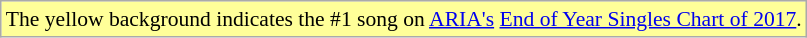<table class="wikitable" style="font-size:90%;">
<tr>
<td style="background-color:#FFFF99">The yellow background indicates the #1 song on <a href='#'>ARIA's</a> <a href='#'>End of Year Singles Chart of 2017</a>.</td>
</tr>
</table>
